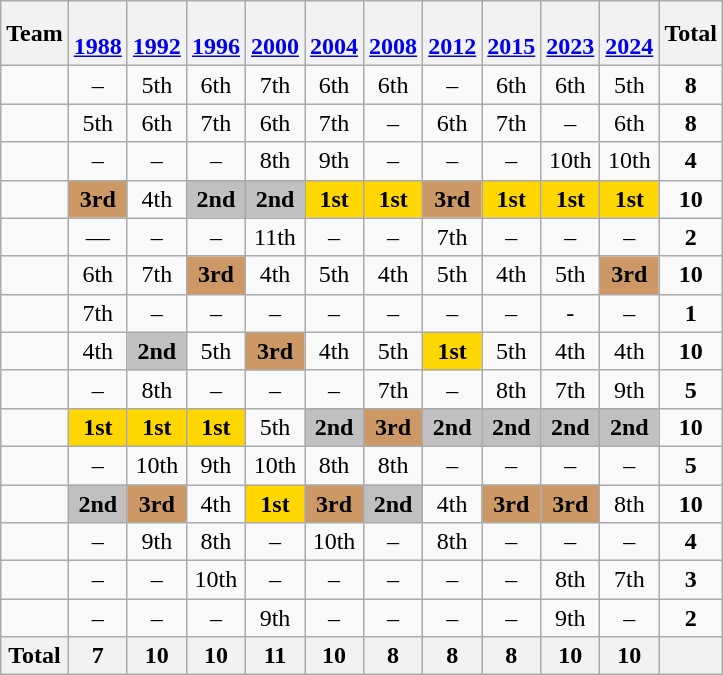<table class="wikitable" style="text-align:center">
<tr>
<th>Team</th>
<th><br><a href='#'>1988</a></th>
<th><br><a href='#'>1992</a></th>
<th><br><a href='#'>1996</a></th>
<th><br><a href='#'>2000</a></th>
<th><br><a href='#'>2004</a></th>
<th><br><a href='#'>2008</a></th>
<th><br><a href='#'>2012</a></th>
<th><br><a href='#'>2015</a></th>
<th><br><a href='#'>2023</a></th>
<th><br><a href='#'>2024</a></th>
<th>Total</th>
</tr>
<tr>
<td align=left></td>
<td>–</td>
<td>5th</td>
<td>6th</td>
<td>7th</td>
<td>6th</td>
<td>6th</td>
<td>–</td>
<td>6th</td>
<td>6th</td>
<td>5th</td>
<td><strong>8</strong></td>
</tr>
<tr>
<td align=left></td>
<td>5th</td>
<td>6th</td>
<td>7th</td>
<td>6th</td>
<td>7th</td>
<td>–</td>
<td>6th</td>
<td>7th</td>
<td>–</td>
<td>6th</td>
<td><strong>8</strong></td>
</tr>
<tr>
<td align=left></td>
<td>–</td>
<td>–</td>
<td>–</td>
<td>8th</td>
<td>9th</td>
<td>–</td>
<td>–</td>
<td>–</td>
<td>10th</td>
<td>10th</td>
<td><strong>4</strong></td>
</tr>
<tr>
<td align=left></td>
<td bgcolor=cc9966><strong>3rd</strong></td>
<td>4th</td>
<td bgcolor=silver><strong>2nd</strong></td>
<td bgcolor=silver><strong>2nd</strong></td>
<td bgcolor=gold><strong>1st</strong></td>
<td bgcolor=gold><strong>1st</strong></td>
<td bgcolor=cc9966><strong>3rd</strong></td>
<td bgcolor=gold><strong>1st</strong></td>
<td bgcolor=gold><strong>1st</strong></td>
<td bgcolor=gold><strong>1st</strong></td>
<td><strong>10</strong></td>
</tr>
<tr>
<td align=left></td>
<td>—</td>
<td>–</td>
<td>–</td>
<td>11th</td>
<td>–</td>
<td>–</td>
<td>7th</td>
<td>–</td>
<td>–</td>
<td>–</td>
<td><strong>2</strong></td>
</tr>
<tr>
<td align=left></td>
<td>6th</td>
<td>7th</td>
<td bgcolor=cc9966><strong>3rd</strong></td>
<td>4th</td>
<td>5th</td>
<td>4th</td>
<td>5th</td>
<td>4th</td>
<td>5th</td>
<td bgcolor=cc9966><strong>3rd</strong></td>
<td><strong>10</strong></td>
</tr>
<tr>
<td align=left></td>
<td>7th</td>
<td>–</td>
<td>–</td>
<td>–</td>
<td>–</td>
<td>–</td>
<td>–</td>
<td>–</td>
<td>-</td>
<td>–</td>
<td><strong>1</strong></td>
</tr>
<tr>
<td align=left></td>
<td>4th</td>
<td bgcolor=silver><strong>2nd</strong></td>
<td>5th</td>
<td bgcolor=cc9966><strong>3rd</strong></td>
<td>4th</td>
<td>5th</td>
<td bgcolor=gold><strong>1st</strong></td>
<td>5th</td>
<td>4th</td>
<td>4th</td>
<td><strong>10</strong></td>
</tr>
<tr>
<td align=left></td>
<td>–</td>
<td>8th</td>
<td>–</td>
<td>–</td>
<td>–</td>
<td>7th</td>
<td>–</td>
<td>8th</td>
<td>7th</td>
<td>9th</td>
<td><strong>5</strong></td>
</tr>
<tr>
<td align=left></td>
<td bgcolor=gold><strong>1st</strong></td>
<td bgcolor=gold><strong>1st</strong></td>
<td bgcolor=gold><strong>1st</strong></td>
<td>5th</td>
<td bgcolor=silver><strong>2nd</strong></td>
<td bgcolor=cc9966><strong>3rd</strong></td>
<td bgcolor=silver><strong>2nd</strong></td>
<td bgcolor=silver><strong>2nd</strong></td>
<td bgcolor=silver><strong>2nd</strong></td>
<td bgcolor=silver><strong>2nd</strong></td>
<td><strong>10</strong></td>
</tr>
<tr>
<td align=left></td>
<td>–</td>
<td>10th</td>
<td>9th</td>
<td>10th</td>
<td>8th</td>
<td>8th</td>
<td>–</td>
<td>–</td>
<td>–</td>
<td>–</td>
<td><strong>5</strong></td>
</tr>
<tr>
<td align=left></td>
<td bgcolor=silver><strong>2nd</strong></td>
<td bgcolor=cc9966><strong>3rd</strong></td>
<td>4th</td>
<td bgcolor=gold><strong>1st</strong></td>
<td bgcolor=cc9966><strong>3rd</strong></td>
<td bgcolor=silver><strong>2nd</strong></td>
<td>4th</td>
<td bgcolor=cc9966><strong>3rd</strong></td>
<td bgcolor=cc9966><strong>3rd</strong></td>
<td>8th</td>
<td><strong>10</strong></td>
</tr>
<tr>
<td align=left></td>
<td>–</td>
<td>9th</td>
<td>8th</td>
<td>–</td>
<td>10th</td>
<td>–</td>
<td>8th</td>
<td>–</td>
<td>–</td>
<td>–</td>
<td><strong>4</strong></td>
</tr>
<tr>
<td align=left></td>
<td>–</td>
<td>–</td>
<td>10th</td>
<td>–</td>
<td>–</td>
<td>–</td>
<td>–</td>
<td>–</td>
<td>8th</td>
<td>7th</td>
<td><strong>3</strong></td>
</tr>
<tr>
<td align=left></td>
<td>–</td>
<td>–</td>
<td>–</td>
<td>9th</td>
<td>–</td>
<td>–</td>
<td>–</td>
<td>–</td>
<td>9th</td>
<td>–</td>
<td><strong>2</strong></td>
</tr>
<tr>
<th>Total</th>
<th>7</th>
<th>10</th>
<th>10</th>
<th>11</th>
<th>10</th>
<th>8</th>
<th>8</th>
<th>8</th>
<th>10</th>
<th>10</th>
<th></th>
</tr>
</table>
